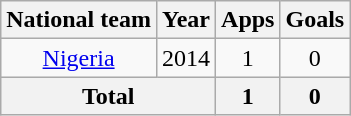<table class="wikitable" style="text-align: center;">
<tr>
<th>National team</th>
<th>Year</th>
<th>Apps</th>
<th>Goals</th>
</tr>
<tr>
<td><a href='#'>Nigeria</a></td>
<td>2014</td>
<td>1</td>
<td>0</td>
</tr>
<tr>
<th colspan="2">Total</th>
<th>1</th>
<th>0</th>
</tr>
</table>
